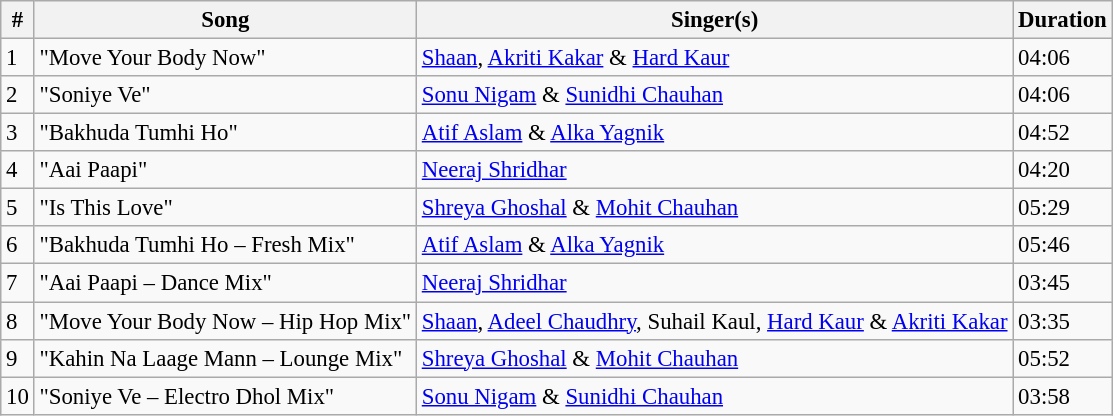<table class="wikitable" style="font-size: 95%;">
<tr>
<th>#</th>
<th>Song</th>
<th>Singer(s)</th>
<th>Duration</th>
</tr>
<tr>
<td>1</td>
<td>"Move Your Body Now"</td>
<td><a href='#'>Shaan</a>, <a href='#'>Akriti Kakar</a> & <a href='#'>Hard Kaur</a></td>
<td>04:06</td>
</tr>
<tr>
<td>2</td>
<td>"Soniye Ve"</td>
<td><a href='#'>Sonu Nigam</a> & <a href='#'>Sunidhi Chauhan</a></td>
<td>04:06</td>
</tr>
<tr>
<td>3</td>
<td>"Bakhuda Tumhi Ho"</td>
<td><a href='#'>Atif Aslam</a> & <a href='#'>Alka Yagnik</a></td>
<td>04:52</td>
</tr>
<tr>
<td>4</td>
<td>"Aai Paapi"</td>
<td><a href='#'>Neeraj Shridhar</a></td>
<td>04:20</td>
</tr>
<tr>
<td>5</td>
<td>"Is This Love"</td>
<td><a href='#'>Shreya Ghoshal</a> & <a href='#'>Mohit Chauhan</a></td>
<td>05:29</td>
</tr>
<tr>
<td>6</td>
<td>"Bakhuda Tumhi Ho – Fresh Mix"</td>
<td><a href='#'>Atif Aslam</a> & <a href='#'>Alka Yagnik</a></td>
<td>05:46</td>
</tr>
<tr>
<td>7</td>
<td>"Aai Paapi – Dance Mix"</td>
<td><a href='#'>Neeraj Shridhar</a></td>
<td>03:45</td>
</tr>
<tr>
<td>8</td>
<td>"Move Your Body Now – Hip Hop Mix"</td>
<td><a href='#'>Shaan</a>, <a href='#'>Adeel Chaudhry</a>, Suhail Kaul, <a href='#'>Hard Kaur</a> & <a href='#'>Akriti Kakar</a></td>
<td>03:35</td>
</tr>
<tr>
<td>9</td>
<td>"Kahin Na Laage Mann – Lounge Mix"</td>
<td><a href='#'>Shreya Ghoshal</a> & <a href='#'>Mohit Chauhan</a></td>
<td>05:52</td>
</tr>
<tr>
<td>10</td>
<td>"Soniye Ve – Electro Dhol Mix"</td>
<td><a href='#'>Sonu Nigam</a> & <a href='#'>Sunidhi Chauhan</a></td>
<td>03:58</td>
</tr>
</table>
